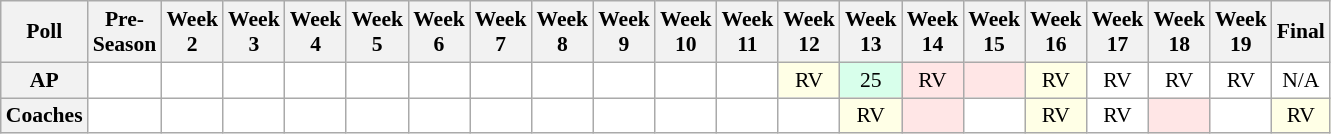<table class="wikitable" style="white-space:nowrap;font-size:90%">
<tr>
<th>Poll</th>
<th>Pre-<br>Season</th>
<th>Week<br>2</th>
<th>Week<br>3</th>
<th>Week<br>4</th>
<th>Week<br>5</th>
<th>Week<br>6</th>
<th>Week<br>7</th>
<th>Week<br>8</th>
<th>Week<br>9</th>
<th>Week<br>10</th>
<th>Week<br>11</th>
<th>Week<br>12</th>
<th>Week<br>13</th>
<th>Week<br>14</th>
<th>Week<br>15</th>
<th>Week<br>16</th>
<th>Week<br>17</th>
<th>Week<br>18</th>
<th>Week<br>19</th>
<th>Final</th>
</tr>
<tr style="text-align:center;">
<th>AP</th>
<td style="background:#FFF;"></td>
<td style="background:#FFF;"></td>
<td style="background:#FFF;"></td>
<td style="background:#FFF;"></td>
<td style="background:#FFF;"></td>
<td style="background:#FFF;"></td>
<td style="background:#FFF;"></td>
<td style="background:#FFF;"></td>
<td style="background:#FFF;"></td>
<td style="background:#FFF;"></td>
<td style="background:#FFF;"></td>
<td style="background:#FFFFE6;">RV</td>
<td style="background:#D8FFEB;">25</td>
<td style="background:#FFE6E6;">RV</td>
<td style="background:#FFE6E6;"></td>
<td style="background:#FFFFE6;">RV</td>
<td style="background:#FFF;">RV</td>
<td style="background:#FFF;">RV</td>
<td style="background:#FFF;">RV</td>
<td style="background:#FFF;">N/A</td>
</tr>
<tr style="text-align:center;">
<th>Coaches</th>
<td style="background:#FFF;"></td>
<td style="background:#FFF;"></td>
<td style="background:#FFF;"></td>
<td style="background:#FFF;"></td>
<td style="background:#FFF;"></td>
<td style="background:#FFF;"></td>
<td style="background:#FFF;"></td>
<td style="background:#FFF;"></td>
<td style="background:#FFF;"></td>
<td style="background:#FFF;"></td>
<td style="background:#FFF;"></td>
<td style="background:#FFF;"></td>
<td style="background:#FFFFE6;">RV</td>
<td style="background:#FFE6E6;"></td>
<td style="background:#FFF;"></td>
<td style="background:#FFFFE6;">RV</td>
<td style="background:#FFF;">RV</td>
<td style="background:#FFE6E6;"></td>
<td style="background:#FFF;"></td>
<td style="background:#FFFFE6;">RV</td>
</tr>
</table>
